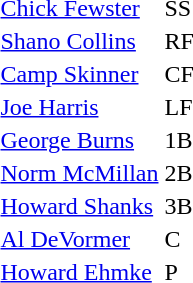<table>
<tr>
<td><a href='#'>Chick Fewster</a></td>
<td>SS</td>
</tr>
<tr>
<td><a href='#'>Shano Collins</a></td>
<td>RF</td>
</tr>
<tr>
<td><a href='#'>Camp Skinner</a></td>
<td>CF</td>
</tr>
<tr>
<td><a href='#'>Joe Harris</a></td>
<td>LF</td>
</tr>
<tr>
<td><a href='#'>George Burns</a></td>
<td>1B</td>
</tr>
<tr>
<td><a href='#'>Norm McMillan</a></td>
<td>2B</td>
</tr>
<tr>
<td><a href='#'>Howard Shanks</a></td>
<td>3B</td>
</tr>
<tr>
<td><a href='#'>Al DeVormer</a></td>
<td>C</td>
</tr>
<tr>
<td><a href='#'>Howard Ehmke</a></td>
<td>P</td>
</tr>
<tr>
</tr>
</table>
